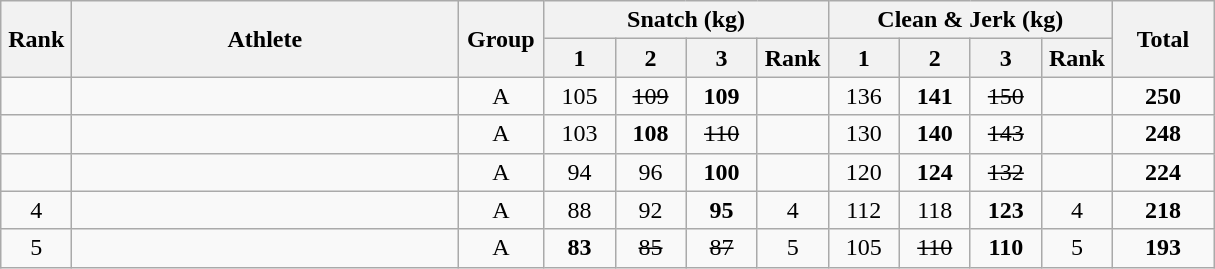<table class = "wikitable" style="text-align:center;">
<tr>
<th rowspan=2 width=40>Rank</th>
<th rowspan=2 width=250>Athlete</th>
<th rowspan=2 width=50>Group</th>
<th colspan=4>Snatch (kg)</th>
<th colspan=4>Clean & Jerk (kg)</th>
<th rowspan=2 width=60>Total</th>
</tr>
<tr>
<th width=40>1</th>
<th width=40>2</th>
<th width=40>3</th>
<th width=40>Rank</th>
<th width=40>1</th>
<th width=40>2</th>
<th width=40>3</th>
<th width=40>Rank</th>
</tr>
<tr>
<td></td>
<td align=left></td>
<td>A</td>
<td>105</td>
<td><s>109</s></td>
<td><strong>109</strong></td>
<td></td>
<td>136</td>
<td><strong>141</strong></td>
<td><s>150</s></td>
<td></td>
<td><strong>250</strong></td>
</tr>
<tr>
<td></td>
<td align=left></td>
<td>A</td>
<td>103</td>
<td><strong>108</strong></td>
<td><s>110</s></td>
<td></td>
<td>130</td>
<td><strong>140</strong></td>
<td><s>143</s></td>
<td></td>
<td><strong>248</strong></td>
</tr>
<tr>
<td></td>
<td align=left></td>
<td>A</td>
<td>94</td>
<td>96</td>
<td><strong>100</strong></td>
<td></td>
<td>120</td>
<td><strong>124</strong></td>
<td><s>132</s></td>
<td></td>
<td><strong>224</strong></td>
</tr>
<tr>
<td>4</td>
<td align=left></td>
<td>A</td>
<td>88</td>
<td>92</td>
<td><strong>95</strong></td>
<td>4</td>
<td>112</td>
<td>118</td>
<td><strong>123</strong></td>
<td>4</td>
<td><strong>218</strong></td>
</tr>
<tr>
<td>5</td>
<td align=left></td>
<td>A</td>
<td><strong>83</strong></td>
<td><s>85</s></td>
<td><s>87</s></td>
<td>5</td>
<td>105</td>
<td><s>110</s></td>
<td><strong>110</strong></td>
<td>5</td>
<td><strong>193</strong></td>
</tr>
</table>
